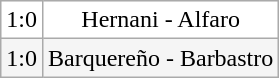<table class="wikitable">
<tr align=center bgcolor=white>
<td>1:0</td>
<td>Hernani - Alfaro</td>
</tr>
<tr align=center bgcolor=#F5F5F5>
<td>1:0</td>
<td>Barquereño - Barbastro</td>
</tr>
</table>
